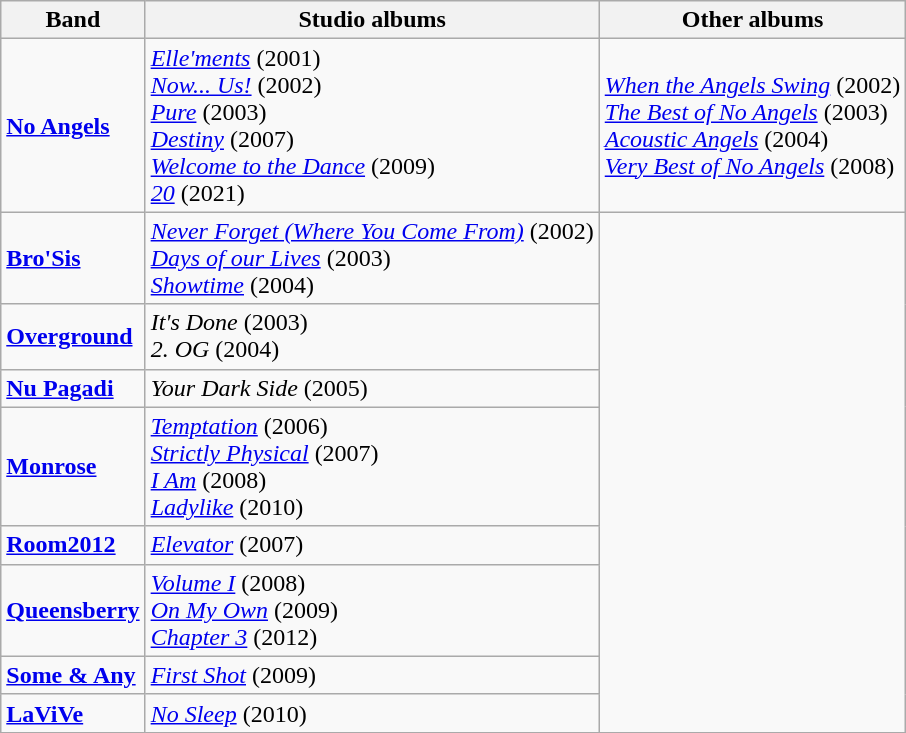<table class="wikitable">
<tr>
<th>Band</th>
<th>Studio albums</th>
<th>Other albums</th>
</tr>
<tr>
<td><strong><a href='#'>No Angels</a></strong></td>
<td><em><a href='#'>Elle'ments</a></em> (2001)<br><em><a href='#'>Now... Us!</a></em> (2002)<br><em><a href='#'>Pure</a></em> (2003)<br><em><a href='#'>Destiny</a></em> (2007)<br><em><a href='#'>Welcome to the Dance</a></em> (2009) <br> <em><a href='#'>20</a></em> (2021)</td>
<td><em><a href='#'>When the Angels Swing</a></em> (2002)<br><em><a href='#'>The Best of No Angels</a></em> (2003)<br><em><a href='#'>Acoustic Angels</a></em> (2004)<br><em><a href='#'>Very Best of No Angels</a></em> (2008)<br></td>
</tr>
<tr>
<td><strong><a href='#'>Bro'Sis</a></strong></td>
<td><em><a href='#'>Never Forget (Where You Come From)</a></em> (2002)<br><em><a href='#'>Days of our Lives</a></em> (2003)<br><em><a href='#'>Showtime</a></em> (2004)<br></td>
</tr>
<tr>
<td><strong><a href='#'>Overground</a></strong></td>
<td><em>It's Done</em> (2003)<br><em>2. OG</em> (2004)</td>
</tr>
<tr>
<td><strong><a href='#'>Nu Pagadi</a></strong></td>
<td><em>Your Dark Side</em> (2005)</td>
</tr>
<tr>
<td><strong><a href='#'>Monrose</a></strong></td>
<td><em><a href='#'>Temptation</a></em> (2006)<br><em><a href='#'>Strictly Physical</a></em> (2007)<br><em><a href='#'>I Am</a></em> (2008)<br><em><a href='#'>Ladylike</a></em> (2010)</td>
</tr>
<tr>
<td><strong><a href='#'>Room2012</a></strong></td>
<td><em><a href='#'>Elevator</a></em> (2007)</td>
</tr>
<tr>
<td><strong><a href='#'>Queensberry</a></strong></td>
<td><em><a href='#'>Volume I</a></em> (2008)<br><em><a href='#'>On My Own</a></em> (2009)<br> <em><a href='#'>Chapter 3</a></em> (2012)</td>
</tr>
<tr>
<td><strong><a href='#'>Some & Any</a></strong></td>
<td><em><a href='#'>First Shot</a></em> (2009)</td>
</tr>
<tr>
<td><strong><a href='#'>LaViVe</a></strong></td>
<td><em><a href='#'>No Sleep</a></em> (2010)</td>
</tr>
<tr>
</tr>
</table>
